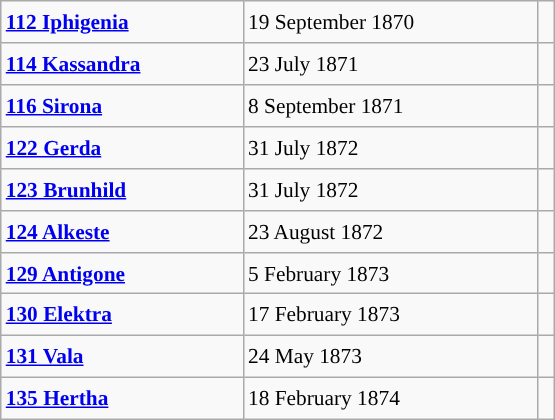<table class="wikitable" style="font-size: 89%; float: left; width: 26em; margin-right: 1em; height: 280px;">
<tr>
<td><strong><a href='#'>112 Iphigenia</a></strong></td>
<td>19 September 1870</td>
<td></td>
</tr>
<tr>
<td><strong><a href='#'>114 Kassandra</a></strong></td>
<td>23 July 1871</td>
<td></td>
</tr>
<tr>
<td><strong><a href='#'>116 Sirona</a></strong></td>
<td>8 September 1871</td>
<td></td>
</tr>
<tr>
<td><strong><a href='#'>122 Gerda</a></strong></td>
<td>31 July 1872</td>
<td></td>
</tr>
<tr>
<td><strong><a href='#'>123 Brunhild</a></strong></td>
<td>31 July 1872</td>
<td></td>
</tr>
<tr>
<td><strong><a href='#'>124 Alkeste</a></strong></td>
<td>23 August 1872</td>
<td></td>
</tr>
<tr>
<td><strong><a href='#'>129 Antigone</a></strong></td>
<td>5 February 1873</td>
<td></td>
</tr>
<tr>
<td><strong><a href='#'>130 Elektra</a></strong></td>
<td>17 February 1873</td>
<td></td>
</tr>
<tr>
<td><strong><a href='#'>131 Vala</a></strong></td>
<td>24 May 1873</td>
<td></td>
</tr>
<tr>
<td><strong><a href='#'>135 Hertha</a></strong></td>
<td>18 February 1874</td>
<td></td>
</tr>
</table>
